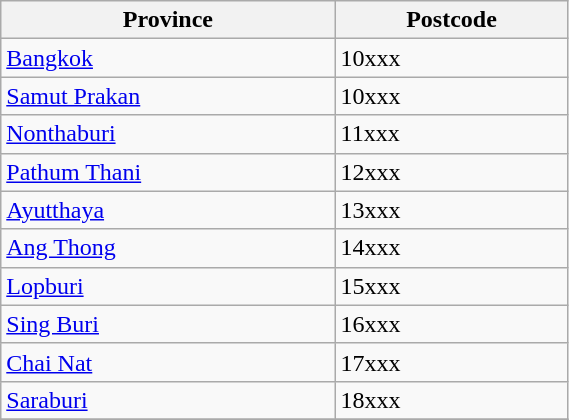<table class="wikitable" align="left" style="width:30%; display:inline-table;">
<tr>
<th>Province</th>
<th>Postcode</th>
</tr>
<tr>
<td><a href='#'>Bangkok</a></td>
<td>10xxx</td>
</tr>
<tr>
<td><a href='#'>Samut Prakan</a></td>
<td>10xxx</td>
</tr>
<tr>
<td><a href='#'>Nonthaburi</a></td>
<td>11xxx</td>
</tr>
<tr>
<td><a href='#'>Pathum Thani</a></td>
<td>12xxx</td>
</tr>
<tr>
<td><a href='#'>Ayutthaya</a></td>
<td>13xxx</td>
</tr>
<tr>
<td><a href='#'>Ang Thong</a></td>
<td>14xxx</td>
</tr>
<tr>
<td><a href='#'>Lopburi</a></td>
<td>15xxx</td>
</tr>
<tr>
<td><a href='#'>Sing Buri</a></td>
<td>16xxx</td>
</tr>
<tr>
<td><a href='#'>Chai Nat</a></td>
<td>17xxx</td>
</tr>
<tr>
<td><a href='#'>Saraburi</a></td>
<td>18xxx</td>
</tr>
<tr>
</tr>
</table>
